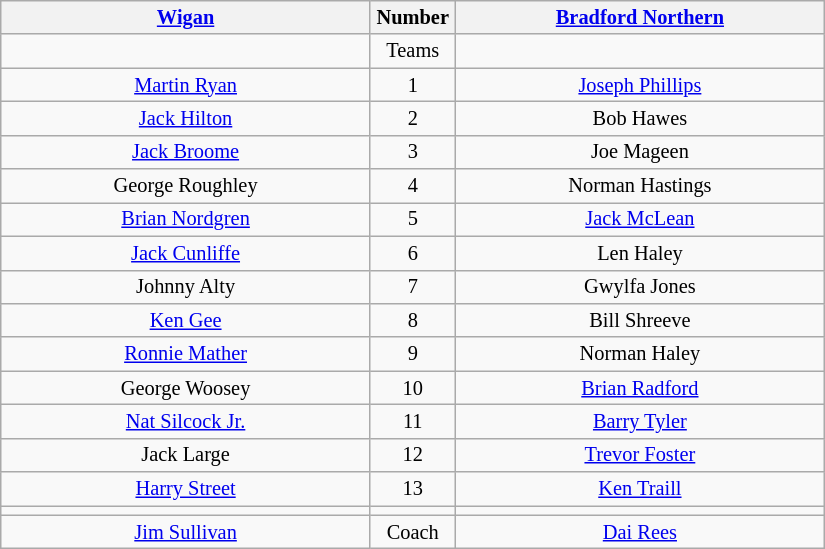<table class="wikitable" style="text-align:center; font-size: 85%">
<tr>
<th width=240 abbr=winner><a href='#'>Wigan</a></th>
<th width=50 abbr="Number">Number</th>
<th width=240 abbr=runner-up><a href='#'>Bradford Northern</a></th>
</tr>
<tr>
<td></td>
<td>Teams</td>
<td></td>
</tr>
<tr>
<td><a href='#'>Martin Ryan</a></td>
<td>1</td>
<td><a href='#'>Joseph Phillips</a></td>
</tr>
<tr>
<td><a href='#'>Jack Hilton</a></td>
<td>2</td>
<td>Bob Hawes</td>
</tr>
<tr>
<td><a href='#'>Jack Broome</a></td>
<td>3</td>
<td>Joe Mageen</td>
</tr>
<tr>
<td>George Roughley</td>
<td>4</td>
<td>Norman Hastings</td>
</tr>
<tr>
<td><a href='#'>Brian Nordgren</a></td>
<td>5</td>
<td><a href='#'>Jack McLean</a></td>
</tr>
<tr>
<td><a href='#'>Jack Cunliffe</a></td>
<td>6</td>
<td>Len Haley</td>
</tr>
<tr>
<td>Johnny Alty</td>
<td>7</td>
<td>Gwylfa Jones</td>
</tr>
<tr>
<td><a href='#'>Ken Gee</a></td>
<td>8</td>
<td>Bill Shreeve</td>
</tr>
<tr>
<td><a href='#'>Ronnie Mather</a></td>
<td>9</td>
<td>Norman Haley</td>
</tr>
<tr>
<td>George Woosey</td>
<td>10</td>
<td><a href='#'>Brian Radford</a></td>
</tr>
<tr>
<td><a href='#'>Nat Silcock Jr.</a></td>
<td>11</td>
<td><a href='#'>Barry Tyler</a></td>
</tr>
<tr>
<td>Jack Large</td>
<td>12</td>
<td><a href='#'>Trevor Foster</a></td>
</tr>
<tr>
<td><a href='#'>Harry Street</a></td>
<td>13</td>
<td><a href='#'>Ken Traill</a></td>
</tr>
<tr>
<td></td>
<td></td>
<td></td>
</tr>
<tr>
<td><a href='#'>Jim Sullivan</a></td>
<td>Coach</td>
<td><a href='#'>Dai Rees</a></td>
</tr>
</table>
